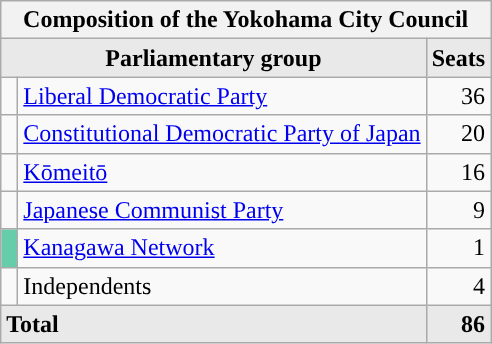<table class="wikitable">
<tr>
<th colspan="3">Composition of the Yokohama City Council</th>
</tr>
<tr>
<th colspan="2" style="background-color:#E9E9E9" align=left>Parliamentary group</th>
<th style="background-color:#E9E9E9" align=right>Seats</th>
</tr>
<tr>
<td style="background:"></td>
<td align=left><a href='#'>Liberal Democratic Party</a></td>
<td align="right">36</td>
</tr>
<tr>
<td style="background:"></td>
<td align=left><a href='#'>Constitutional Democratic Party of Japan</a></td>
<td align="right">20</td>
</tr>
<tr>
<td style="background:"></td>
<td align=left><a href='#'>Kōmeitō</a></td>
<td align="right">16</td>
</tr>
<tr>
<td style="background:"></td>
<td align=left><a href='#'>Japanese Communist Party</a></td>
<td align="right">9</td>
</tr>
<tr>
<td style="background:#66cdaa;"></td>
<td align=left><a href='#'>Kanagawa Network</a></td>
<td align="right">1</td>
</tr>
<tr>
<td> </td>
<td align=left>Independents</td>
<td align="right">4</td>
</tr>
<tr>
<td colspan="2" align=left style="background-color:#E9E9E9" align=left><strong>Total</strong></td>
<td style="background-color:#E9E9E9" align=right><strong>86</strong></td>
</tr>
</table>
